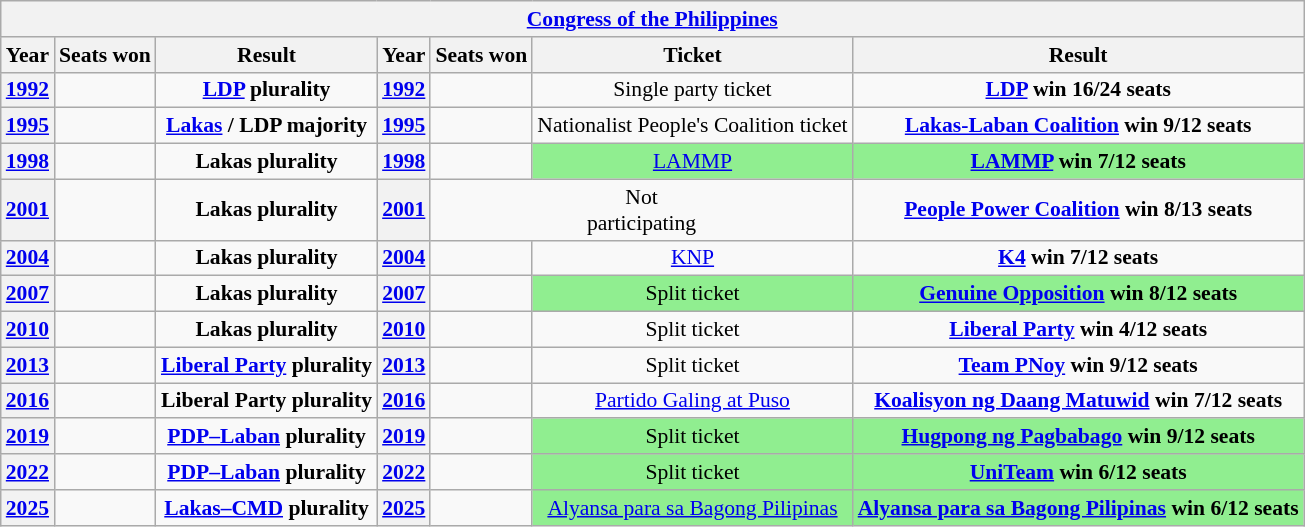<table class="wikitable" style="text-align:center; font-size:90%">
<tr>
<th colspan=7><a href='#'>Congress of the Philippines</a></th>
</tr>
<tr>
<th>Year</th>
<th>Seats won</th>
<th>Result</th>
<th>Year</th>
<th>Seats won</th>
<th>Ticket</th>
<th>Result</th>
</tr>
<tr>
<th><a href='#'>1992</a></th>
<td></td>
<td><strong><a href='#'>LDP</a> plurality</strong></td>
<th><a href='#'>1992</a></th>
<td></td>
<td>Single party ticket</td>
<td><strong><a href='#'>LDP</a> win 16/24 seats</strong></td>
</tr>
<tr>
<th><a href='#'>1995</a></th>
<td></td>
<td><strong><a href='#'>Lakas</a> / LDP majority</strong></td>
<th><a href='#'>1995</a></th>
<td></td>
<td>Nationalist People's Coalition ticket</td>
<td><strong><a href='#'>Lakas-Laban Coalition</a> win 9/12 seats</strong></td>
</tr>
<tr>
<th><a href='#'>1998</a></th>
<td></td>
<td><strong>Lakas plurality</strong></td>
<th><a href='#'>1998</a></th>
<td></td>
<td style="background:#90EE90;"><a href='#'>LAMMP</a></td>
<td style="background:#90EE90;"><strong><a href='#'>LAMMP</a> win 7/12 seats</strong></td>
</tr>
<tr>
<th><a href='#'>2001</a></th>
<td></td>
<td><strong>Lakas plurality</strong></td>
<th><a href='#'>2001</a></th>
<td colspan=2>Not<br>participating</td>
<td><strong><a href='#'>People Power Coalition</a> win 8/13 seats</strong></td>
</tr>
<tr>
<th><a href='#'>2004</a></th>
<td></td>
<td><strong>Lakas plurality</strong></td>
<th><a href='#'>2004</a></th>
<td></td>
<td><a href='#'>KNP</a></td>
<td><strong><a href='#'>K4</a> win 7/12 seats</strong></td>
</tr>
<tr>
<th><a href='#'>2007</a></th>
<td></td>
<td><strong>Lakas plurality</strong></td>
<th><a href='#'>2007</a></th>
<td></td>
<td style="background:#90EE90;">Split ticket</td>
<td style="background:#90EE90;"><strong><a href='#'>Genuine Opposition</a> win 8/12 seats</strong></td>
</tr>
<tr>
<th><a href='#'>2010</a></th>
<td></td>
<td><strong>Lakas plurality</strong></td>
<th><a href='#'>2010</a></th>
<td></td>
<td>Split ticket</td>
<td><strong><a href='#'>Liberal Party</a> win 4/12 seats</strong></td>
</tr>
<tr>
<th><a href='#'>2013</a></th>
<td></td>
<td><strong><a href='#'>Liberal Party</a> plurality</strong></td>
<th><a href='#'>2013</a></th>
<td></td>
<td>Split ticket</td>
<td><strong><a href='#'>Team PNoy</a> win 9/12 seats</strong></td>
</tr>
<tr>
<th><a href='#'>2016</a></th>
<td></td>
<td><strong>Liberal Party plurality</strong></td>
<th><a href='#'>2016</a></th>
<td></td>
<td><a href='#'>Partido Galing at Puso</a></td>
<td><strong><a href='#'>Koalisyon ng Daang Matuwid</a> win 7/12 seats</strong></td>
</tr>
<tr>
<th><a href='#'>2019</a></th>
<td></td>
<td><strong><a href='#'>PDP–Laban</a> plurality</strong></td>
<th><a href='#'>2019</a></th>
<td></td>
<td style="background:#90EE90;">Split ticket</td>
<td style="background:#90EE90;"><strong><a href='#'>Hugpong ng Pagbabago</a> win 9/12 seats</strong></td>
</tr>
<tr>
<th><a href='#'>2022</a></th>
<td></td>
<td><strong><a href='#'>PDP–Laban</a> plurality</strong></td>
<th><a href='#'>2022</a></th>
<td></td>
<td style="background:#90EE90;">Split ticket</td>
<td style="background:#90EE90;"><strong><a href='#'>UniTeam</a> win 6/12 seats</strong></td>
</tr>
<tr>
<th><a href='#'>2025</a></th>
<td></td>
<td><strong><a href='#'>Lakas–CMD</a> plurality</strong></td>
<th><a href='#'>2025</a></th>
<td></td>
<td style="background:#90EE90;"><a href='#'>Alyansa para sa Bagong Pilipinas</a></td>
<td style="background:#90EE90;"><strong><a href='#'>Alyansa para sa Bagong Pilipinas</a> win 6/12 seats</strong></td>
</tr>
</table>
